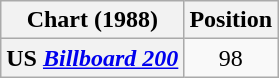<table class="wikitable plainrowheaders" style="text-align:center;">
<tr>
<th>Chart (1988)</th>
<th>Position</th>
</tr>
<tr>
<th scope="row">US <em><a href='#'>Billboard 200</a></em></th>
<td>98</td>
</tr>
</table>
